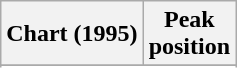<table class="wikitable sortable">
<tr>
<th align="left">Chart (1995)</th>
<th align="center">Peak<br>position</th>
</tr>
<tr>
</tr>
<tr>
</tr>
</table>
